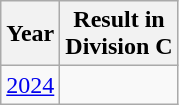<table class="wikitable" style="text-align:center">
<tr>
<th>Year</th>
<th>Result in<br>Division C</th>
</tr>
<tr>
<td><a href='#'>2024</a></td>
<td></td>
</tr>
</table>
